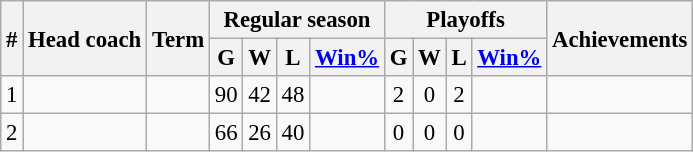<table class="wikitable sortable" style="font-size:95%; text-align:center">
<tr>
<th scope="col" rowspan="2">#</th>
<th scope="col" rowspan="2">Head coach</th>
<th scope="col" rowspan="2">Term</th>
<th scope="col" colspan="4">Regular season</th>
<th scope="col" colspan="4">Playoffs</th>
<th scope="col" rowspan="2">Achievements</th>
</tr>
<tr>
<th>G</th>
<th>W</th>
<th>L</th>
<th><a href='#'>Win%</a></th>
<th>G</th>
<th>W</th>
<th>L</th>
<th><a href='#'>Win%</a></th>
</tr>
<tr>
<td align=left>1</td>
<td align=left></td>
<td align=left></td>
<td>90</td>
<td>42</td>
<td>48</td>
<td></td>
<td>2</td>
<td>0</td>
<td>2</td>
<td></td>
<td align=left></td>
</tr>
<tr>
<td align=left>2</td>
<td align=left></td>
<td align=left></td>
<td>66</td>
<td>26</td>
<td>40</td>
<td></td>
<td>0</td>
<td>0</td>
<td>0</td>
<td></td>
<td align=left></td>
</tr>
</table>
